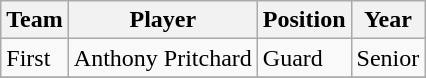<table class="wikitable" border="1">
<tr align=center>
<th style=>Team</th>
<th style=>Player</th>
<th style=>Position</th>
<th style=>Year</th>
</tr>
<tr>
<td>First</td>
<td>Anthony Pritchard</td>
<td>Guard</td>
<td>Senior</td>
</tr>
<tr>
</tr>
</table>
